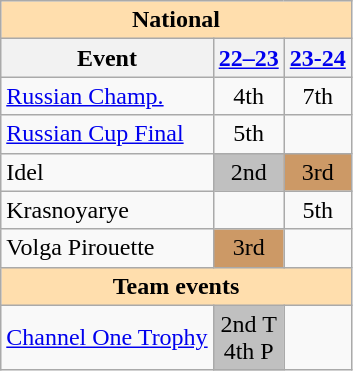<table class="wikitable" style="text-align:center">
<tr>
<th style="background-color: #ffdead; " colspan=4 align=center>National</th>
</tr>
<tr>
<th>Event</th>
<th><a href='#'>22–23</a></th>
<th><a href='#'>23-24</a></th>
</tr>
<tr>
<td align=left><a href='#'>Russian Champ.</a></td>
<td>4th</td>
<td>7th</td>
</tr>
<tr>
<td align="left"><a href='#'>Russian Cup Final</a></td>
<td>5th</td>
<td></td>
</tr>
<tr>
<td align="left"> Idel</td>
<td bgcolor=silver>2nd</td>
<td bgcolor=cc9966>3rd</td>
</tr>
<tr>
<td align="left"> Krasnoyarye</td>
<td></td>
<td>5th</td>
</tr>
<tr>
<td align="left"> Volga Pirouette</td>
<td bgcolor=cc9966>3rd</td>
<td></td>
</tr>
<tr>
<th style="background-color: #ffdead; " colspan=4 align=center>Team events</th>
</tr>
<tr>
<td align=left><a href='#'>Channel One Trophy</a></td>
<td bgcolor=silver>2nd T <br> 4th P</td>
<td></td>
</tr>
</table>
